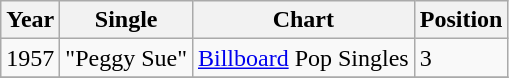<table class="wikitable">
<tr>
<th align="left">Year</th>
<th align="left">Single</th>
<th align="left">Chart</th>
<th align="left">Position</th>
</tr>
<tr>
<td align="left">1957</td>
<td align="left">"Peggy Sue"</td>
<td align="left"><a href='#'>Billboard</a> Pop Singles</td>
<td align="left">3</td>
</tr>
<tr>
</tr>
</table>
